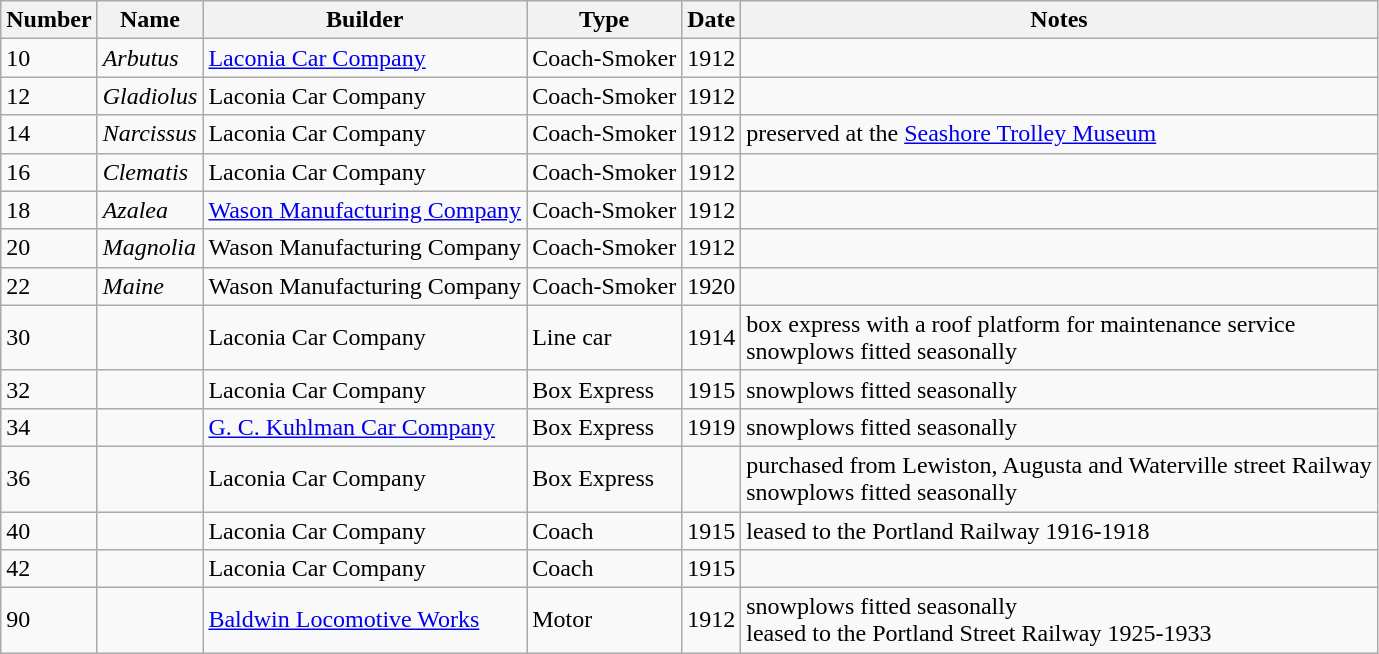<table class="wikitable">
<tr>
<th>Number</th>
<th>Name</th>
<th>Builder</th>
<th>Type</th>
<th>Date</th>
<th>Notes</th>
</tr>
<tr>
<td>10</td>
<td><em>Arbutus</em></td>
<td><a href='#'>Laconia Car Company</a></td>
<td>Coach-Smoker</td>
<td>1912</td>
<td></td>
</tr>
<tr>
<td>12</td>
<td><em>Gladiolus</em></td>
<td>Laconia Car Company</td>
<td>Coach-Smoker</td>
<td>1912</td>
<td></td>
</tr>
<tr>
<td>14</td>
<td><em>Narcissus</em></td>
<td>Laconia Car Company</td>
<td>Coach-Smoker</td>
<td>1912</td>
<td>preserved at the <a href='#'>Seashore Trolley Museum</a></td>
</tr>
<tr>
<td>16</td>
<td><em>Clematis</em></td>
<td>Laconia Car Company</td>
<td>Coach-Smoker</td>
<td>1912</td>
<td></td>
</tr>
<tr>
<td>18</td>
<td><em>Azalea</em></td>
<td><a href='#'>Wason Manufacturing Company</a></td>
<td>Coach-Smoker</td>
<td>1912</td>
<td></td>
</tr>
<tr>
<td>20</td>
<td><em>Magnolia</em></td>
<td>Wason Manufacturing Company</td>
<td>Coach-Smoker</td>
<td>1912</td>
<td></td>
</tr>
<tr>
<td>22</td>
<td><em>Maine</em></td>
<td>Wason Manufacturing Company</td>
<td>Coach-Smoker</td>
<td>1920</td>
<td></td>
</tr>
<tr>
<td>30</td>
<td></td>
<td>Laconia Car Company</td>
<td>Line car</td>
<td>1914</td>
<td>box express with a roof platform for maintenance service<br>snowplows fitted seasonally</td>
</tr>
<tr>
<td>32</td>
<td></td>
<td>Laconia Car Company</td>
<td>Box Express</td>
<td>1915</td>
<td>snowplows fitted seasonally</td>
</tr>
<tr>
<td>34</td>
<td></td>
<td><a href='#'>G. C. Kuhlman Car Company</a></td>
<td>Box Express</td>
<td>1919</td>
<td>snowplows fitted seasonally</td>
</tr>
<tr>
<td>36</td>
<td></td>
<td>Laconia Car Company</td>
<td>Box Express</td>
<td></td>
<td>purchased from Lewiston, Augusta and Waterville street Railway<br>snowplows fitted seasonally</td>
</tr>
<tr>
<td>40</td>
<td></td>
<td>Laconia Car Company</td>
<td>Coach</td>
<td>1915</td>
<td>leased to the Portland Railway 1916-1918</td>
</tr>
<tr>
<td>42</td>
<td></td>
<td>Laconia Car Company</td>
<td>Coach</td>
<td>1915</td>
<td></td>
</tr>
<tr>
<td>90</td>
<td></td>
<td><a href='#'>Baldwin Locomotive Works</a></td>
<td>Motor</td>
<td>1912</td>
<td>snowplows fitted seasonally<br>leased to the Portland Street Railway 1925-1933</td>
</tr>
</table>
